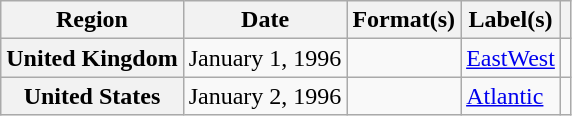<table class="wikitable plainrowheaders">
<tr>
<th scope="col">Region</th>
<th scope="col">Date</th>
<th scope="col">Format(s)</th>
<th scope="col">Label(s)</th>
<th scope="col"></th>
</tr>
<tr>
<th scope="row">United Kingdom</th>
<td>January 1, 1996</td>
<td></td>
<td><a href='#'>EastWest</a></td>
<td></td>
</tr>
<tr>
<th scope="row">United States</th>
<td>January 2, 1996</td>
<td></td>
<td><a href='#'>Atlantic</a></td>
<td></td>
</tr>
</table>
